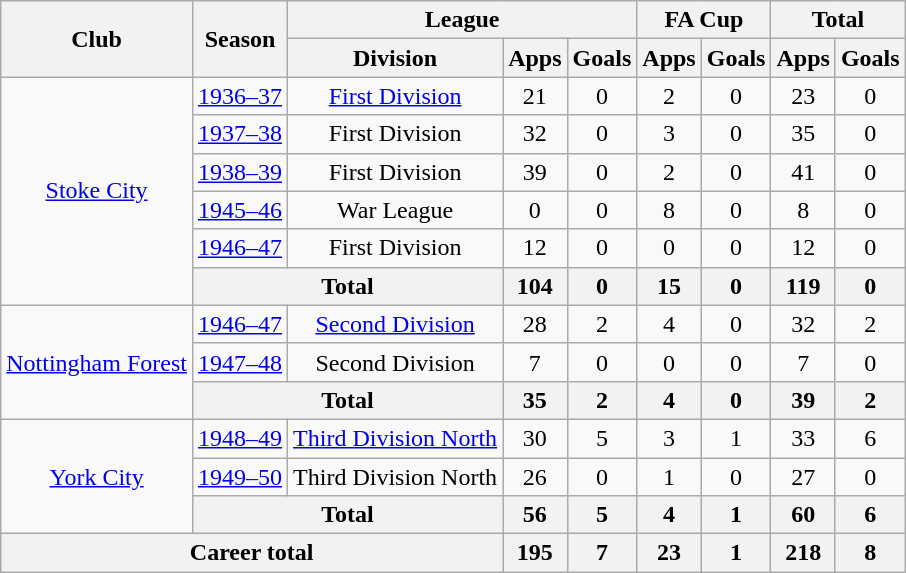<table class="wikitable" style="text-align: center;">
<tr>
<th rowspan="2">Club</th>
<th rowspan="2">Season</th>
<th colspan="3">League</th>
<th colspan="2">FA Cup</th>
<th colspan="2">Total</th>
</tr>
<tr>
<th>Division</th>
<th>Apps</th>
<th>Goals</th>
<th>Apps</th>
<th>Goals</th>
<th>Apps</th>
<th>Goals</th>
</tr>
<tr>
<td rowspan="6"><a href='#'>Stoke City</a></td>
<td><a href='#'>1936–37</a></td>
<td><a href='#'>First Division</a></td>
<td>21</td>
<td>0</td>
<td>2</td>
<td>0</td>
<td>23</td>
<td>0</td>
</tr>
<tr>
<td><a href='#'>1937–38</a></td>
<td>First Division</td>
<td>32</td>
<td>0</td>
<td>3</td>
<td>0</td>
<td>35</td>
<td>0</td>
</tr>
<tr>
<td><a href='#'>1938–39</a></td>
<td>First Division</td>
<td>39</td>
<td>0</td>
<td>2</td>
<td>0</td>
<td>41</td>
<td>0</td>
</tr>
<tr>
<td><a href='#'>1945–46</a></td>
<td>War League</td>
<td>0</td>
<td>0</td>
<td>8</td>
<td>0</td>
<td>8</td>
<td>0</td>
</tr>
<tr>
<td><a href='#'>1946–47</a></td>
<td>First Division</td>
<td>12</td>
<td>0</td>
<td>0</td>
<td>0</td>
<td>12</td>
<td>0</td>
</tr>
<tr>
<th colspan=2>Total</th>
<th>104</th>
<th>0</th>
<th>15</th>
<th>0</th>
<th>119</th>
<th>0</th>
</tr>
<tr>
<td rowspan="3"><a href='#'>Nottingham Forest</a></td>
<td><a href='#'>1946–47</a></td>
<td><a href='#'>Second Division</a></td>
<td>28</td>
<td>2</td>
<td>4</td>
<td>0</td>
<td>32</td>
<td>2</td>
</tr>
<tr>
<td><a href='#'>1947–48</a></td>
<td>Second Division</td>
<td>7</td>
<td>0</td>
<td>0</td>
<td>0</td>
<td>7</td>
<td>0</td>
</tr>
<tr>
<th colspan=2>Total</th>
<th>35</th>
<th>2</th>
<th>4</th>
<th>0</th>
<th>39</th>
<th>2</th>
</tr>
<tr>
<td rowspan="3"><a href='#'>York City</a></td>
<td><a href='#'>1948–49</a></td>
<td><a href='#'>Third Division North</a></td>
<td>30</td>
<td>5</td>
<td>3</td>
<td>1</td>
<td>33</td>
<td>6</td>
</tr>
<tr>
<td><a href='#'>1949–50</a></td>
<td>Third Division North</td>
<td>26</td>
<td>0</td>
<td>1</td>
<td>0</td>
<td>27</td>
<td>0</td>
</tr>
<tr>
<th colspan=2>Total</th>
<th>56</th>
<th>5</th>
<th>4</th>
<th>1</th>
<th>60</th>
<th>6</th>
</tr>
<tr>
<th colspan="3">Career total</th>
<th>195</th>
<th>7</th>
<th>23</th>
<th>1</th>
<th>218</th>
<th>8</th>
</tr>
</table>
